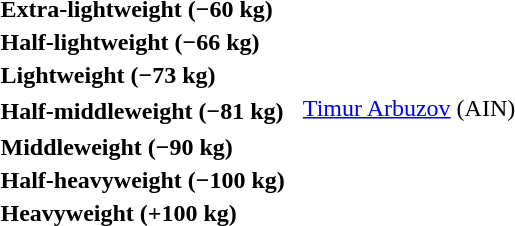<table>
<tr>
<th rowspan=2 style="text-align:left;">Extra-lightweight (−60 kg)</th>
<td rowspan=2></td>
<td rowspan=2></td>
<td></td>
</tr>
<tr>
<td></td>
</tr>
<tr>
<th rowspan=2 style="text-align:left;">Half-lightweight (−66 kg)</th>
<td rowspan=2></td>
<td rowspan=2></td>
<td></td>
</tr>
<tr>
<td></td>
</tr>
<tr>
<th rowspan=2 style="text-align:left;">Lightweight (−73 kg)</th>
<td rowspan=2></td>
<td rowspan=2></td>
<td></td>
</tr>
<tr>
<td></td>
</tr>
<tr>
<th rowspan=2 style="text-align:left;">Half-middleweight (−81 kg)</th>
<td rowspan=2></td>
<td rowspan=2></td>
<td> <a href='#'>Timur Arbuzov</a> <span>(<abbr>AIN</abbr>)</span></td>
</tr>
<tr>
<td></td>
</tr>
<tr>
<th rowspan=2 style="text-align:left;">Middleweight (−90 kg)</th>
<td rowspan=2></td>
<td rowspan=2></td>
<td></td>
</tr>
<tr>
<td></td>
</tr>
<tr>
<th rowspan=2 style="text-align:left;">Half-heavyweight (−100 kg)</th>
<td rowspan=2></td>
<td rowspan=2></td>
<td></td>
</tr>
<tr>
<td></td>
</tr>
<tr>
<th rowspan=2 style="text-align:left;">Heavyweight (+100 kg)</th>
<td rowspan=2></td>
<td rowspan=2></td>
<td></td>
</tr>
<tr>
<td></td>
</tr>
</table>
